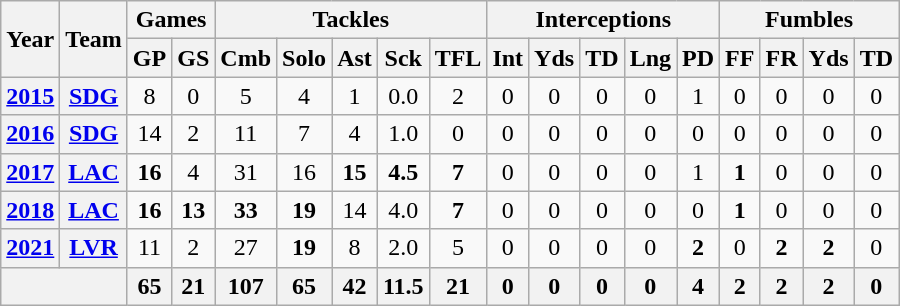<table class="wikitable" style="text-align:center">
<tr>
<th rowspan="2">Year</th>
<th rowspan="2">Team</th>
<th colspan="2">Games</th>
<th colspan="5">Tackles</th>
<th colspan="5">Interceptions</th>
<th colspan="4">Fumbles</th>
</tr>
<tr>
<th>GP</th>
<th>GS</th>
<th>Cmb</th>
<th>Solo</th>
<th>Ast</th>
<th>Sck</th>
<th>TFL</th>
<th>Int</th>
<th>Yds</th>
<th>TD</th>
<th>Lng</th>
<th>PD</th>
<th>FF</th>
<th>FR</th>
<th>Yds</th>
<th>TD</th>
</tr>
<tr>
<th><a href='#'>2015</a></th>
<th><a href='#'>SDG</a></th>
<td>8</td>
<td>0</td>
<td>5</td>
<td>4</td>
<td>1</td>
<td>0.0</td>
<td>2</td>
<td>0</td>
<td>0</td>
<td>0</td>
<td>0</td>
<td>1</td>
<td>0</td>
<td>0</td>
<td>0</td>
<td>0</td>
</tr>
<tr>
<th><a href='#'>2016</a></th>
<th><a href='#'>SDG</a></th>
<td>14</td>
<td>2</td>
<td>11</td>
<td>7</td>
<td>4</td>
<td>1.0</td>
<td>0</td>
<td>0</td>
<td>0</td>
<td>0</td>
<td>0</td>
<td>0</td>
<td>0</td>
<td>0</td>
<td>0</td>
<td>0</td>
</tr>
<tr>
<th><a href='#'>2017</a></th>
<th><a href='#'>LAC</a></th>
<td><strong>16</strong></td>
<td>4</td>
<td>31</td>
<td>16</td>
<td><strong>15</strong></td>
<td><strong>4.5</strong></td>
<td><strong>7</strong></td>
<td>0</td>
<td>0</td>
<td>0</td>
<td>0</td>
<td>1</td>
<td><strong>1</strong></td>
<td>0</td>
<td>0</td>
<td>0</td>
</tr>
<tr>
<th><a href='#'>2018</a></th>
<th><a href='#'>LAC</a></th>
<td><strong>16</strong></td>
<td><strong>13</strong></td>
<td><strong>33</strong></td>
<td><strong>19</strong></td>
<td>14</td>
<td>4.0</td>
<td><strong>7</strong></td>
<td>0</td>
<td>0</td>
<td>0</td>
<td>0</td>
<td>0</td>
<td><strong>1</strong></td>
<td>0</td>
<td>0</td>
<td>0</td>
</tr>
<tr>
<th><a href='#'>2021</a></th>
<th><a href='#'>LVR</a></th>
<td>11</td>
<td>2</td>
<td>27</td>
<td><strong>19</strong></td>
<td>8</td>
<td>2.0</td>
<td>5</td>
<td>0</td>
<td>0</td>
<td>0</td>
<td>0</td>
<td><strong>2</strong></td>
<td>0</td>
<td><strong>2</strong></td>
<td><strong>2</strong></td>
<td>0</td>
</tr>
<tr>
<th colspan="2"></th>
<th>65</th>
<th>21</th>
<th>107</th>
<th>65</th>
<th>42</th>
<th>11.5</th>
<th>21</th>
<th>0</th>
<th>0</th>
<th>0</th>
<th>0</th>
<th>4</th>
<th>2</th>
<th>2</th>
<th>2</th>
<th>0</th>
</tr>
</table>
